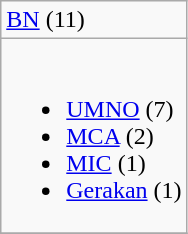<table class="wikitable">
<tr>
<td> <a href='#'>BN</a> (11)</td>
</tr>
<tr>
<td><br><ul><li> <a href='#'>UMNO</a> (7)</li><li> <a href='#'>MCA</a> (2)</li><li> <a href='#'>MIC</a> (1)</li><li> <a href='#'>Gerakan</a> (1)</li></ul></td>
</tr>
<tr>
</tr>
</table>
